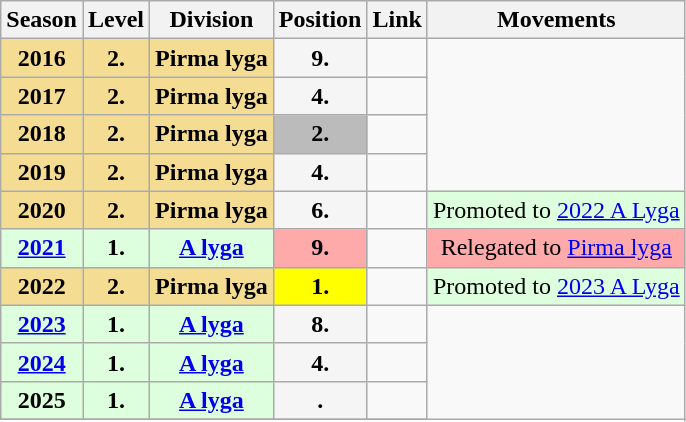<table class="wikitable">
<tr>
<th>Season</th>
<th>Level</th>
<th>Division</th>
<th>Position</th>
<th>Link</th>
<th>Movements</th>
</tr>
<tr>
<td bgcolor="#F4DC93" style="text-align:center;"><strong>2016</strong></td>
<td bgcolor="#F4DC93" style="text-align:center;"><strong>2.</strong></td>
<td bgcolor="#F4DC93" style="text-align:center;"><strong>Pirma lyga</strong></td>
<td bgcolor="#F5F5F5" style="text-align:center;"><strong>9.</strong></td>
<td></td>
</tr>
<tr>
<td bgcolor="#F4DC93" style="text-align:center;"><strong>2017</strong></td>
<td bgcolor="#F4DC93" style="text-align:center;"><strong>2.</strong></td>
<td bgcolor="#F4DC93" style="text-align:center;"><strong>Pirma lyga</strong></td>
<td bgcolor="#F5F5F5" style="text-align:center;"><strong>4.</strong></td>
<td></td>
</tr>
<tr>
<td bgcolor="#F4DC93" style="text-align:center;"><strong>2018</strong></td>
<td bgcolor="#F4DC93" style="text-align:center;"><strong>2.</strong></td>
<td bgcolor="#F4DC93" style="text-align:center;"><strong>Pirma lyga</strong></td>
<td bgcolor="#BBBBBB" style="text-align:center;"><strong>2.</strong></td>
<td></td>
</tr>
<tr>
<td bgcolor="#F4DC93" style="text-align:center;"><strong>2019</strong></td>
<td bgcolor="#F4DC93" style="text-align:center;"><strong>2.</strong></td>
<td bgcolor="#F4DC93" style="text-align:center;"><strong>Pirma lyga</strong></td>
<td bgcolor="#F5F5F5" style="text-align:center;"><strong>4.</strong></td>
<td></td>
</tr>
<tr>
<td bgcolor="#F4DC93" style="text-align:center;"><strong>2020</strong></td>
<td bgcolor="#F4DC93" style="text-align:center;"><strong>2.</strong></td>
<td bgcolor="#F4DC93" style="text-align:center;"><strong>Pirma lyga</strong></td>
<td bgcolor="#F5F5F5" style="text-align:center;"><strong>6.</strong></td>
<td></td>
<td bgcolor="#DDFFDD" style="text-align:center;">Promoted to <a href='#'>2022 A Lyga</a></td>
</tr>
<tr>
<td bgcolor="#DDFFDD" style="text-align:center;"><strong><a href='#'>2021</a></strong></td>
<td bgcolor="#DDFFDD" style="text-align:center;"><strong>1.</strong></td>
<td bgcolor="#DDFFDD" style="text-align:center;"><strong><a href='#'>A lyga</a></strong></td>
<td bgcolor="#FFAAAA" style="text-align:center;"><strong>9.</strong></td>
<td></td>
<td bgcolor="#FFAAAA" style="text-align:center;">Relegated to <a href='#'>Pirma lyga</a></td>
</tr>
<tr>
<td bgcolor="#F4DC93" style="text-align:center;"><strong>2022</strong></td>
<td bgcolor="#F4DC93" style="text-align:center;"><strong>2.</strong></td>
<td bgcolor="#F4DC93" style="text-align:center;"><strong>Pirma lyga</strong></td>
<td bgcolor="#FFFF00" style="text-align:center;"><strong>1.</strong></td>
<td></td>
<td bgcolor="#DDFFDD" style="text-align:center;">Promoted to <a href='#'>2023 A Lyga</a></td>
</tr>
<tr>
<td bgcolor="#DDFFDD" style="text-align:center;"><strong><a href='#'>2023</a></strong></td>
<td bgcolor="#DDFFDD" style="text-align:center;"><strong>1.</strong></td>
<td bgcolor="#DDFFDD" style="text-align:center;"><strong><a href='#'>A lyga</a></strong></td>
<td bgcolor="#F5F5F5" style="text-align:center;"><strong>8.</strong></td>
<td></td>
</tr>
<tr>
<td bgcolor="#DDFFDD" style="text-align:center;"><strong><a href='#'>2024</a></strong></td>
<td bgcolor="#DDFFDD" style="text-align:center;"><strong>1.</strong></td>
<td bgcolor="#DDFFDD" style="text-align:center;"><strong><a href='#'>A lyga</a></strong></td>
<td bgcolor="#F5F5F5" style="text-align:center;"><strong>4.</strong></td>
<td></td>
</tr>
<tr>
<td bgcolor="#DDFFDD" style="text-align:center;"><strong>2025</strong></td>
<td bgcolor="#DDFFDD" style="text-align:center;"><strong>1.</strong></td>
<td bgcolor="#DDFFDD" style="text-align:center;"><strong><a href='#'>A lyga</a></strong></td>
<td bgcolor="#F5F5F5" style="text-align:center;"><strong>.</strong></td>
<td></td>
</tr>
<tr>
</tr>
</table>
